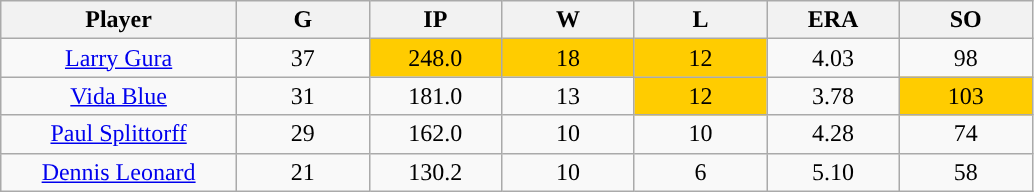<table class="wikitable sortable">
<tr>
<th bgcolor="#DDDDFF" width="16%">Player</th>
<th bgcolor="#DDDDFF" width="9%">G</th>
<th bgcolor="#DDDDFF" width="9%">IP</th>
<th bgcolor="#DDDDFF" width="9%">W</th>
<th bgcolor="#DDDDFF" width="9%">L</th>
<th bgcolor="#DDDDFF" width="9%">ERA</th>
<th bgcolor="#DDDDFF" width="9%">SO</th>
</tr>
<tr align="center">
<td><a href='#'>Larry Gura</a></td>
<td>37</td>
<td style="background:#fc0;">248.0</td>
<td style="background:#fc0;">18</td>
<td style="background:#fc0;">12</td>
<td>4.03</td>
<td>98</td>
</tr>
<tr align="center">
<td><a href='#'>Vida Blue</a></td>
<td>31</td>
<td>181.0</td>
<td>13</td>
<td style="background:#fc0;">12</td>
<td>3.78</td>
<td style="background:#fc0;">103</td>
</tr>
<tr align="center">
<td><a href='#'>Paul Splittorff</a></td>
<td>29</td>
<td>162.0</td>
<td>10</td>
<td>10</td>
<td>4.28</td>
<td>74</td>
</tr>
<tr align="center">
<td><a href='#'>Dennis Leonard</a></td>
<td>21</td>
<td>130.2</td>
<td>10</td>
<td>6</td>
<td>5.10</td>
<td>58</td>
</tr>
</table>
